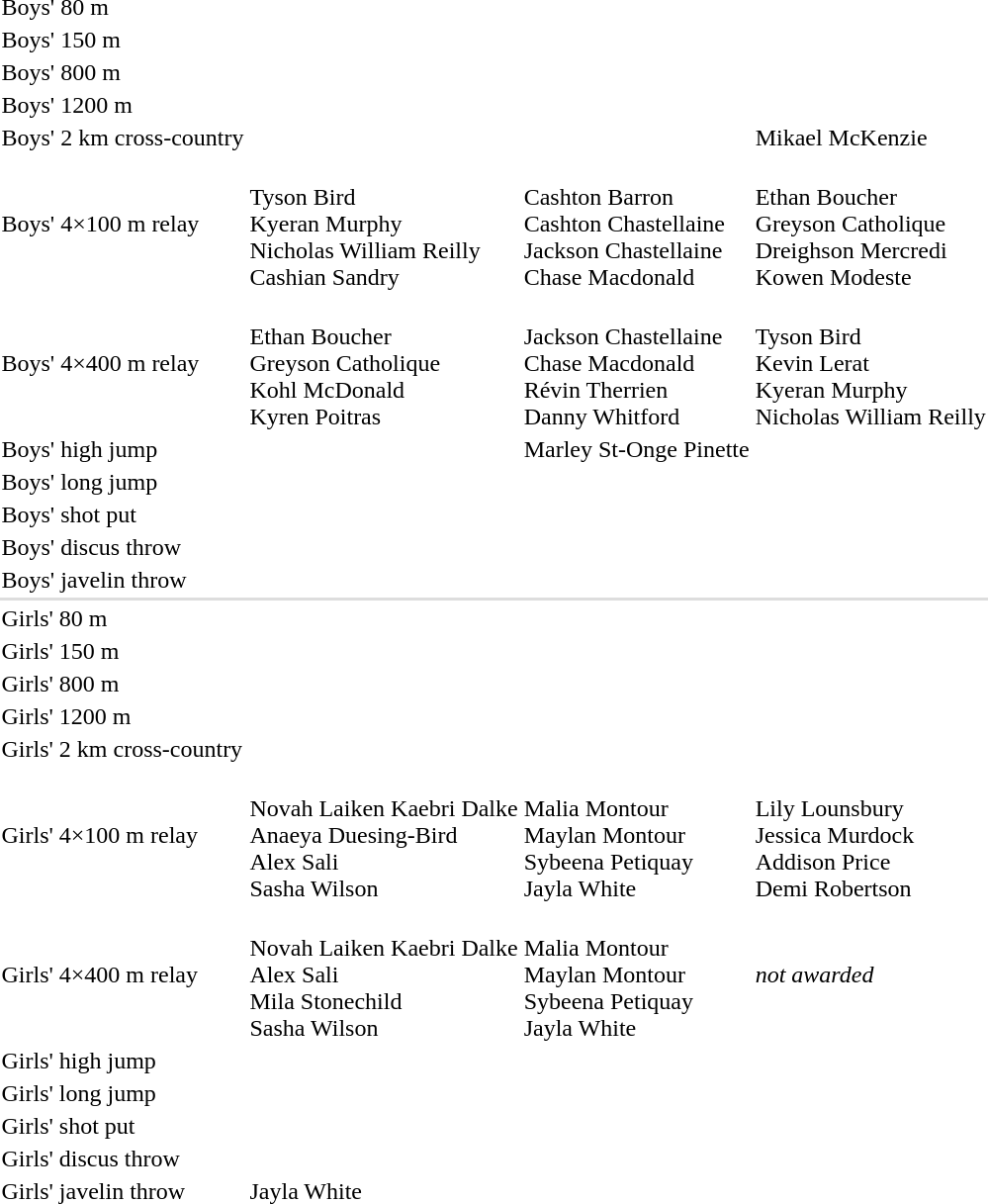<table>
<tr>
<td>Boys' 80 m</td>
<td></td>
<td></td>
<td></td>
</tr>
<tr>
<td>Boys' 150 m</td>
<td></td>
<td></td>
<td nowrap></td>
</tr>
<tr>
<td>Boys' 800 m</td>
<td></td>
<td></td>
<td></td>
</tr>
<tr>
<td>Boys' 1200 m</td>
<td></td>
<td></td>
<td></td>
</tr>
<tr>
<td>Boys' 2 km cross-country</td>
<td></td>
<td></td>
<td>Mikael McKenzie<br></td>
</tr>
<tr>
<td>Boys' 4×100 m relay</td>
<td><br>Tyson Bird<br>Kyeran Murphy<br>Nicholas William Reilly<br>Cashian Sandry</td>
<td><br>Cashton Barron<br>Cashton Chastellaine<br>Jackson Chastellaine<br>Chase Macdonald</td>
<td><br>Ethan Boucher<br>Greyson Catholique<br>Dreighson Mercredi<br>Kowen Modeste</td>
</tr>
<tr>
<td>Boys' 4×400 m relay</td>
<td><br>Ethan Boucher<br>Greyson Catholique<br>Kohl McDonald<br>Kyren Poitras</td>
<td><br>Jackson Chastellaine<br>Chase Macdonald<br>Révin Therrien<br>Danny Whitford</td>
<td><br>Tyson Bird<br>Kevin Lerat<br>Kyeran Murphy<br>Nicholas William Reilly</td>
</tr>
<tr>
<td>Boys' high jump</td>
<td></td>
<td>Marley St-Onge Pinette<br></td>
<td></td>
</tr>
<tr>
<td>Boys' long jump</td>
<td nowrap></td>
<td></td>
<td></td>
</tr>
<tr>
<td>Boys' shot put</td>
<td></td>
<td></td>
<td></td>
</tr>
<tr>
<td>Boys' discus throw</td>
<td></td>
<td></td>
<td></td>
</tr>
<tr>
<td>Boys' javelin throw</td>
<td></td>
<td></td>
<td></td>
</tr>
<tr bgcolor=#dddddd>
<td colspan=4></td>
</tr>
<tr>
<td>Girls' 80 m</td>
<td></td>
<td></td>
<td></td>
</tr>
<tr>
<td>Girls' 150 m</td>
<td></td>
<td></td>
<td></td>
</tr>
<tr>
<td>Girls' 800 m</td>
<td></td>
<td></td>
<td></td>
</tr>
<tr>
<td>Girls' 1200 m</td>
<td></td>
<td></td>
<td></td>
</tr>
<tr>
<td>Girls' 2 km cross-country</td>
<td></td>
<td></td>
<td></td>
</tr>
<tr>
<td>Girls' 4×100 m relay</td>
<td><br>Novah Laiken Kaebri Dalke<br>Anaeya Duesing-Bird<br>Alex Sali<br>Sasha Wilson</td>
<td nowrap><br>Malia Montour<br>Maylan Montour<br>Sybeena Petiquay<br>Jayla White</td>
<td><br>Lily Lounsbury<br>Jessica Murdock<br>Addison Price<br>Demi Robertson</td>
</tr>
<tr>
<td>Girls' 4×400 m relay</td>
<td><br>Novah Laiken Kaebri Dalke<br>Alex Sali<br>Mila Stonechild<br>Sasha Wilson</td>
<td><br>Malia Montour<br>Maylan Montour<br>Sybeena Petiquay<br>Jayla White</td>
<td><em>not awarded</em></td>
</tr>
<tr>
<td>Girls' high jump</td>
<td></td>
<td></td>
<td></td>
</tr>
<tr>
<td>Girls' long jump</td>
<td></td>
<td></td>
<td></td>
</tr>
<tr>
<td>Girls' shot put</td>
<td></td>
<td></td>
<td></td>
</tr>
<tr>
<td>Girls' discus throw</td>
<td></td>
<td></td>
<td></td>
</tr>
<tr>
<td>Girls' javelin throw</td>
<td>Jayla White<br></td>
<td></td>
<td></td>
</tr>
<tr>
</tr>
</table>
